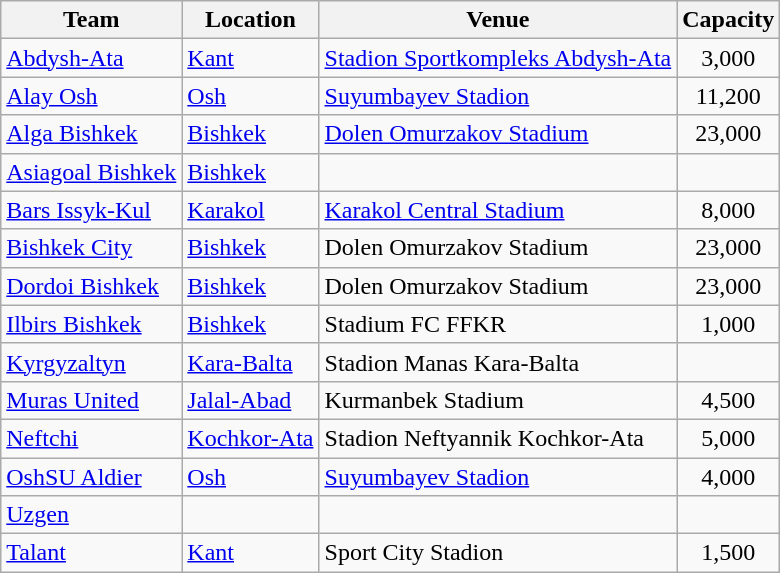<table class="wikitable sortable">
<tr>
<th>Team</th>
<th>Location</th>
<th>Venue</th>
<th>Capacity</th>
</tr>
<tr>
<td><a href='#'>Abdysh-Ata</a></td>
<td><a href='#'>Kant</a></td>
<td><a href='#'>Stadion Sportkompleks Abdysh-Ata</a></td>
<td align="center">3,000</td>
</tr>
<tr>
<td><a href='#'>Alay Osh</a></td>
<td><a href='#'>Osh</a></td>
<td><a href='#'>Suyumbayev Stadion</a></td>
<td align="center">11,200</td>
</tr>
<tr>
<td><a href='#'>Alga Bishkek</a></td>
<td><a href='#'>Bishkek</a></td>
<td><a href='#'>Dolen Omurzakov Stadium</a></td>
<td align="center">23,000</td>
</tr>
<tr>
<td><a href='#'>Asiagoal Bishkek</a></td>
<td><a href='#'>Bishkek</a></td>
<td></td>
<td align="center"></td>
</tr>
<tr>
<td><a href='#'>Bars Issyk-Kul</a></td>
<td><a href='#'>Karakol</a></td>
<td><a href='#'>Karakol Central Stadium</a></td>
<td align="center">8,000</td>
</tr>
<tr>
<td><a href='#'>Bishkek City</a></td>
<td><a href='#'>Bishkek</a></td>
<td>Dolen Omurzakov Stadium</td>
<td align="center">23,000</td>
</tr>
<tr>
<td><a href='#'>Dordoi Bishkek</a></td>
<td><a href='#'>Bishkek</a></td>
<td>Dolen Omurzakov Stadium</td>
<td align="center">23,000</td>
</tr>
<tr>
<td><a href='#'>Ilbirs Bishkek</a></td>
<td><a href='#'>Bishkek</a></td>
<td>Stadium FC FFKR</td>
<td align="center">1,000</td>
</tr>
<tr>
<td><a href='#'>Kyrgyzaltyn</a></td>
<td><a href='#'>Kara-Balta</a></td>
<td>Stadion Manas Kara-Balta</td>
<td align="center"></td>
</tr>
<tr>
<td><a href='#'>Muras United</a></td>
<td><a href='#'>Jalal-Abad</a></td>
<td>Kurmanbek Stadium</td>
<td align="center">4,500</td>
</tr>
<tr>
<td><a href='#'>Neftchi</a></td>
<td><a href='#'>Kochkor-Ata</a></td>
<td>Stadion Neftyannik Kochkor-Ata</td>
<td align="center">5,000</td>
</tr>
<tr>
<td><a href='#'>OshSU Aldier</a></td>
<td><a href='#'>Osh</a></td>
<td><a href='#'>Suyumbayev Stadion</a></td>
<td align="center">4,000</td>
</tr>
<tr>
<td><a href='#'>Uzgen</a></td>
<td></td>
<td></td>
<td align="center"></td>
</tr>
<tr>
<td><a href='#'>Talant</a></td>
<td><a href='#'>Kant</a></td>
<td>Sport City Stadion</td>
<td align="center">1,500</td>
</tr>
</table>
